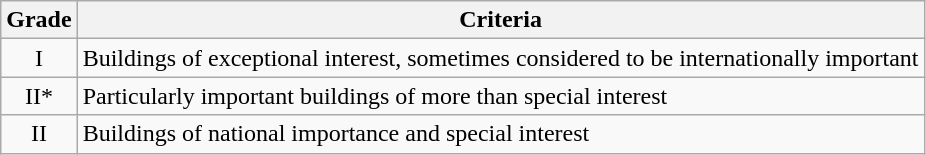<table class="wikitable">
<tr>
<th>Grade</th>
<th>Criteria</th>
</tr>
<tr>
<td align="center" >I</td>
<td>Buildings of exceptional interest, sometimes considered to be internationally important</td>
</tr>
<tr>
<td align="center" >II*</td>
<td>Particularly important buildings of more than special interest</td>
</tr>
<tr>
<td align="center" >II</td>
<td>Buildings of national importance and special interest</td>
</tr>
</table>
